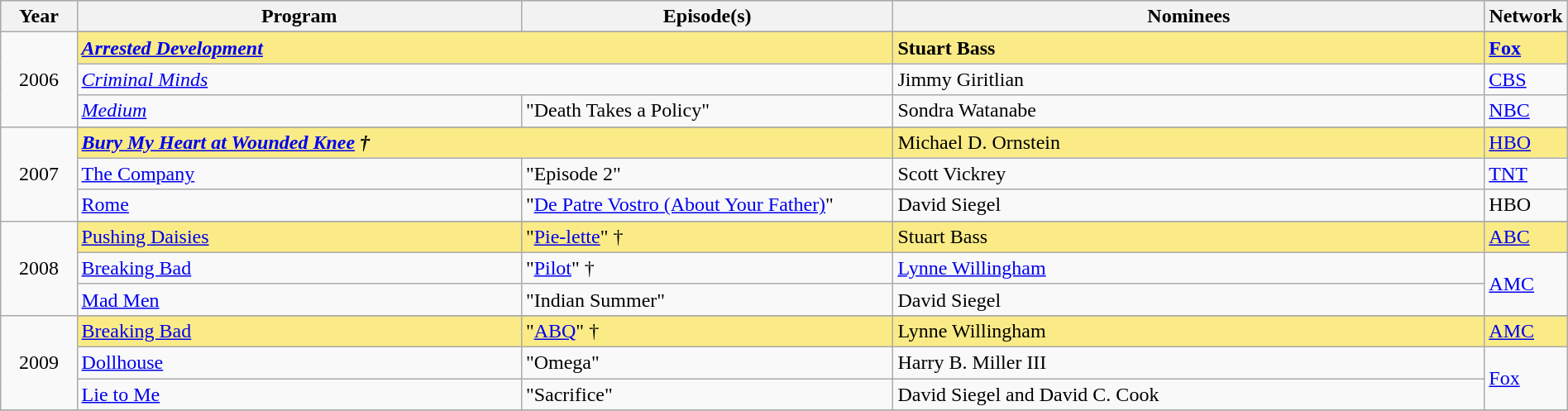<table class="wikitable" style="width:100%">
<tr bgcolor="#bebebe">
<th width="5%">Year</th>
<th width="30%">Program</th>
<th width="25%">Episode(s)</th>
<th width="40%">Nominees</th>
<th width="5%">Network</th>
</tr>
<tr>
<td rowspan=4 style="text-align:center">2006<br></td>
</tr>
<tr style="background:#FAEB86">
<td colspan="2"><strong><em><a href='#'>Arrested Development</a></em></strong></td>
<td><strong>Stuart Bass</strong></td>
<td><strong><a href='#'>Fox</a></strong></td>
</tr>
<tr>
<td colspan="2"><em><a href='#'>Criminal Minds</a></em></td>
<td>Jimmy Giritlian</td>
<td><a href='#'>CBS</a></td>
</tr>
<tr>
<td><em><a href='#'>Medium</a></em></td>
<td>"Death Takes a Policy"</td>
<td>Sondra Watanabe</td>
<td><a href='#'>NBC</a></td>
</tr>
<tr>
<td rowspan=4 style="text-align:center">2007<br></td>
</tr>
<tr style="background:#FAEB86">
<td colspan="2"><strong><em><a href='#'>Bury My Heart at Wounded Knee</a><em> †<strong></td>
<td></strong>Michael D. Ornstein<strong></td>
<td></strong><a href='#'>HBO</a><strong></td>
</tr>
<tr>
<td></em><a href='#'>The Company</a><em></td>
<td>"Episode 2"</td>
<td>Scott Vickrey</td>
<td><a href='#'>TNT</a></td>
</tr>
<tr>
<td></em><a href='#'>Rome</a><em></td>
<td>"<a href='#'>De Patre Vostro (About Your Father)</a>"</td>
<td>David Siegel</td>
<td>HBO</td>
</tr>
<tr>
<td rowspan=4 style="text-align:center">2008<br></td>
</tr>
<tr style="background:#FAEB86">
<td></em></strong><a href='#'>Pushing Daisies</a><strong><em></td>
<td></strong>"<a href='#'>Pie-lette</a>" †<strong></td>
<td></strong>Stuart Bass<strong></td>
<td></strong><a href='#'>ABC</a><strong></td>
</tr>
<tr>
<td></em><a href='#'>Breaking Bad</a><em></td>
<td>"<a href='#'>Pilot</a>" †</td>
<td><a href='#'>Lynne Willingham</a></td>
<td rowspan="2"><a href='#'>AMC</a></td>
</tr>
<tr>
<td></em><a href='#'>Mad Men</a><em></td>
<td>"Indian Summer"</td>
<td>David Siegel</td>
</tr>
<tr>
<td rowspan=4 style="text-align:center">2009<br></td>
</tr>
<tr style="background:#FAEB86">
<td></em></strong><a href='#'>Breaking Bad</a><strong><em></td>
<td></strong>"<a href='#'>ABQ</a>" †<strong></td>
<td></strong>Lynne Willingham<strong></td>
<td></strong><a href='#'>AMC</a><strong></td>
</tr>
<tr>
<td></em><a href='#'>Dollhouse</a><em></td>
<td>"Omega"</td>
<td>Harry B. Miller III</td>
<td rowspan="2"><a href='#'>Fox</a></td>
</tr>
<tr>
<td></em><a href='#'>Lie to Me</a><em></td>
<td>"Sacrifice"</td>
<td>David Siegel and David C. Cook</td>
</tr>
<tr>
</tr>
</table>
